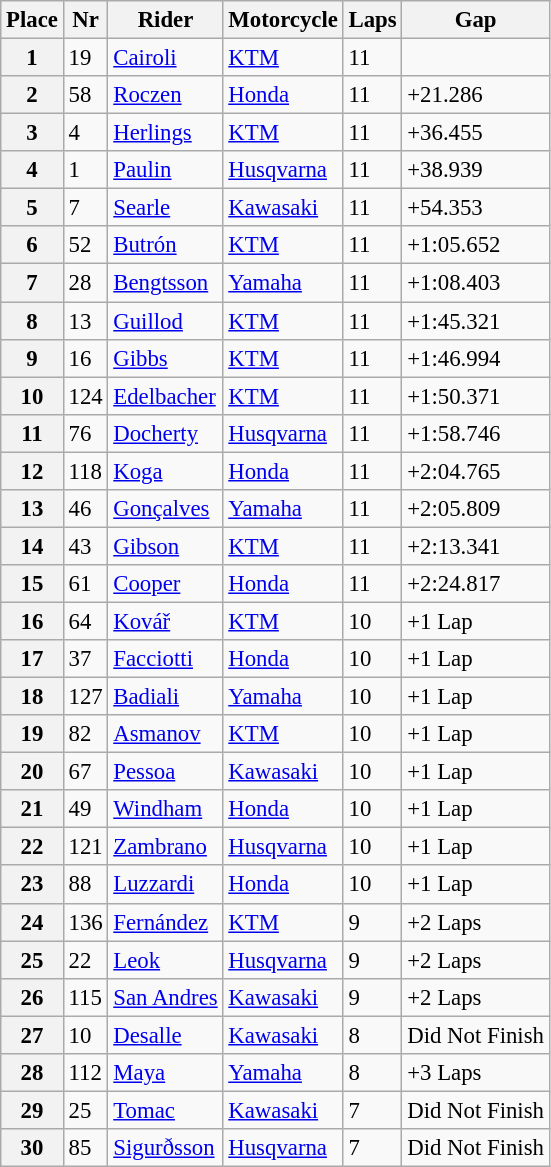<table class="wikitable" style="font-size: 95%">
<tr>
<th>Place</th>
<th>Nr</th>
<th>Rider</th>
<th>Motorcycle</th>
<th>Laps</th>
<th>Gap</th>
</tr>
<tr>
<th>1</th>
<td>19</td>
<td> <a href='#'>Cairoli</a></td>
<td><a href='#'>KTM</a></td>
<td>11</td>
<td></td>
</tr>
<tr>
<th>2</th>
<td>58</td>
<td> <a href='#'>Roczen</a></td>
<td><a href='#'>Honda</a></td>
<td>11</td>
<td>+21.286</td>
</tr>
<tr>
<th>3</th>
<td>4</td>
<td> <a href='#'>Herlings</a></td>
<td><a href='#'>KTM</a></td>
<td>11</td>
<td>+36.455</td>
</tr>
<tr>
<th>4</th>
<td>1</td>
<td> <a href='#'>Paulin</a></td>
<td><a href='#'>Husqvarna</a></td>
<td>11</td>
<td>+38.939</td>
</tr>
<tr>
<th>5</th>
<td>7</td>
<td> <a href='#'>Searle</a></td>
<td><a href='#'>Kawasaki</a></td>
<td>11</td>
<td>+54.353</td>
</tr>
<tr>
<th>6</th>
<td>52</td>
<td> <a href='#'>Butrón</a></td>
<td><a href='#'>KTM</a></td>
<td>11</td>
<td>+1:05.652</td>
</tr>
<tr>
<th>7</th>
<td>28</td>
<td> <a href='#'>Bengtsson</a></td>
<td><a href='#'>Yamaha</a></td>
<td>11</td>
<td>+1:08.403</td>
</tr>
<tr>
<th>8</th>
<td>13</td>
<td> <a href='#'>Guillod</a></td>
<td><a href='#'>KTM</a></td>
<td>11</td>
<td>+1:45.321</td>
</tr>
<tr>
<th>9</th>
<td>16</td>
<td> <a href='#'>Gibbs</a></td>
<td><a href='#'>KTM</a></td>
<td>11</td>
<td>+1:46.994</td>
</tr>
<tr>
<th>10</th>
<td>124</td>
<td> <a href='#'>Edelbacher</a></td>
<td><a href='#'>KTM</a></td>
<td>11</td>
<td>+1:50.371</td>
</tr>
<tr>
<th>11</th>
<td>76</td>
<td> <a href='#'>Docherty</a></td>
<td><a href='#'>Husqvarna</a></td>
<td>11</td>
<td>+1:58.746</td>
</tr>
<tr>
<th>12</th>
<td>118</td>
<td> <a href='#'>Koga</a></td>
<td><a href='#'>Honda</a></td>
<td>11</td>
<td>+2:04.765</td>
</tr>
<tr>
<th>13</th>
<td>46</td>
<td> <a href='#'>Gonçalves</a></td>
<td><a href='#'>Yamaha</a></td>
<td>11</td>
<td>+2:05.809</td>
</tr>
<tr>
<th>14</th>
<td>43</td>
<td> <a href='#'>Gibson</a></td>
<td><a href='#'>KTM</a></td>
<td>11</td>
<td>+2:13.341</td>
</tr>
<tr>
<th>15</th>
<td>61</td>
<td> <a href='#'>Cooper</a></td>
<td><a href='#'>Honda</a></td>
<td>11</td>
<td>+2:24.817</td>
</tr>
<tr>
<th>16</th>
<td>64</td>
<td> <a href='#'>Kovář</a></td>
<td><a href='#'>KTM</a></td>
<td>10</td>
<td>+1 Lap</td>
</tr>
<tr>
<th>17</th>
<td>37</td>
<td> <a href='#'>Facciotti</a></td>
<td><a href='#'>Honda</a></td>
<td>10</td>
<td>+1 Lap</td>
</tr>
<tr>
<th>18</th>
<td>127</td>
<td> <a href='#'>Badiali</a></td>
<td><a href='#'>Yamaha</a></td>
<td>10</td>
<td>+1 Lap</td>
</tr>
<tr>
<th>19</th>
<td>82</td>
<td> <a href='#'>Asmanov</a></td>
<td><a href='#'>KTM</a></td>
<td>10</td>
<td>+1 Lap</td>
</tr>
<tr>
<th>20</th>
<td>67</td>
<td> <a href='#'>Pessoa</a></td>
<td><a href='#'>Kawasaki</a></td>
<td>10</td>
<td>+1 Lap</td>
</tr>
<tr>
<th>21</th>
<td>49</td>
<td> <a href='#'>Windham</a></td>
<td><a href='#'>Honda</a></td>
<td>10</td>
<td>+1 Lap</td>
</tr>
<tr>
<th>22</th>
<td>121</td>
<td> <a href='#'>Zambrano</a></td>
<td><a href='#'>Husqvarna</a></td>
<td>10</td>
<td>+1 Lap</td>
</tr>
<tr>
<th>23</th>
<td>88</td>
<td> <a href='#'>Luzzardi</a></td>
<td><a href='#'>Honda</a></td>
<td>10</td>
<td>+1 Lap</td>
</tr>
<tr>
<th>24</th>
<td>136</td>
<td> <a href='#'>Fernández</a></td>
<td><a href='#'>KTM</a></td>
<td>9</td>
<td>+2 Laps</td>
</tr>
<tr>
<th>25</th>
<td>22</td>
<td> <a href='#'>Leok</a></td>
<td><a href='#'>Husqvarna</a></td>
<td>9</td>
<td>+2 Laps</td>
</tr>
<tr>
<th>26</th>
<td>115</td>
<td> <a href='#'>San Andres</a></td>
<td><a href='#'>Kawasaki</a></td>
<td>9</td>
<td>+2 Laps</td>
</tr>
<tr>
<th>27</th>
<td>10</td>
<td> <a href='#'>Desalle</a></td>
<td><a href='#'>Kawasaki</a></td>
<td>8</td>
<td>Did Not Finish</td>
</tr>
<tr>
<th>28</th>
<td>112</td>
<td> <a href='#'>Maya</a></td>
<td><a href='#'>Yamaha</a></td>
<td>8</td>
<td>+3 Laps</td>
</tr>
<tr>
<th>29</th>
<td>25</td>
<td> <a href='#'>Tomac</a></td>
<td><a href='#'>Kawasaki</a></td>
<td>7</td>
<td>Did Not Finish</td>
</tr>
<tr>
<th>30</th>
<td>85</td>
<td> <a href='#'>Sigurðsson</a></td>
<td><a href='#'>Husqvarna</a></td>
<td>7</td>
<td>Did Not Finish</td>
</tr>
</table>
